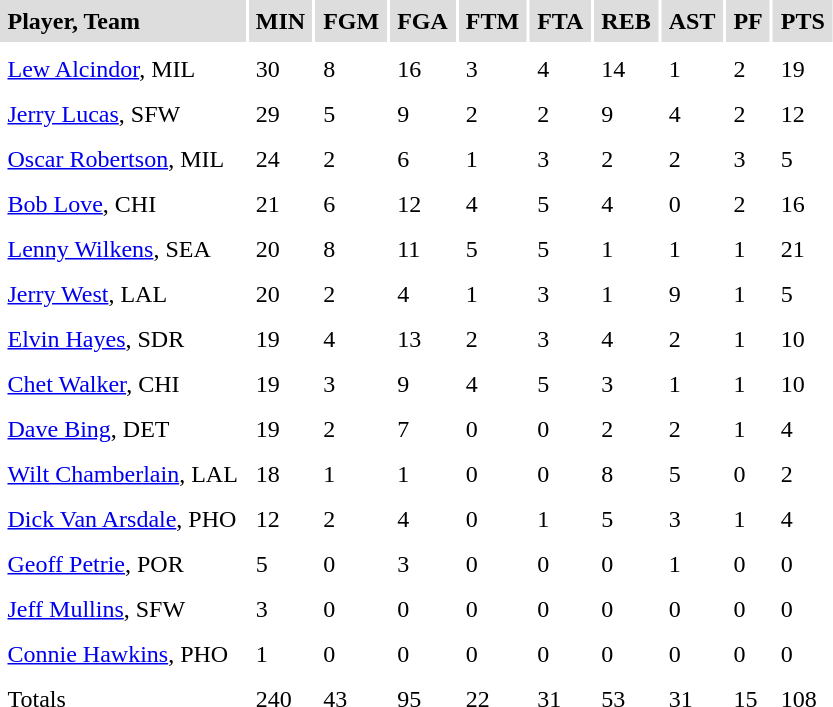<table cellpadding=5>
<tr bgcolor="#dddddd">
<td><strong>Player, Team</strong></td>
<td><strong>MIN</strong></td>
<td><strong>FGM</strong></td>
<td><strong>FGA</strong></td>
<td><strong>FTM</strong></td>
<td><strong>FTA</strong></td>
<td><strong>REB</strong></td>
<td><strong>AST</strong></td>
<td><strong>PF</strong></td>
<td><strong>PTS</strong></td>
</tr>
<tr bgcolor="#eeeeee">
</tr>
<tr>
<td><a href='#'>Lew Alcindor</a>, MIL</td>
<td>30</td>
<td>8</td>
<td>16</td>
<td>3</td>
<td>4</td>
<td>14</td>
<td>1</td>
<td>2</td>
<td>19</td>
</tr>
<tr>
<td><a href='#'>Jerry Lucas</a>, SFW</td>
<td>29</td>
<td>5</td>
<td>9</td>
<td>2</td>
<td>2</td>
<td>9</td>
<td>4</td>
<td>2</td>
<td>12</td>
</tr>
<tr>
<td><a href='#'>Oscar Robertson</a>, MIL</td>
<td>24</td>
<td>2</td>
<td>6</td>
<td>1</td>
<td>3</td>
<td>2</td>
<td>2</td>
<td>3</td>
<td>5</td>
</tr>
<tr>
<td><a href='#'>Bob Love</a>, CHI</td>
<td>21</td>
<td>6</td>
<td>12</td>
<td>4</td>
<td>5</td>
<td>4</td>
<td>0</td>
<td>2</td>
<td>16</td>
</tr>
<tr>
<td><a href='#'>Lenny Wilkens</a>, SEA</td>
<td>20</td>
<td>8</td>
<td>11</td>
<td>5</td>
<td>5</td>
<td>1</td>
<td>1</td>
<td>1</td>
<td>21</td>
</tr>
<tr>
<td><a href='#'>Jerry West</a>, LAL</td>
<td>20</td>
<td>2</td>
<td>4</td>
<td>1</td>
<td>3</td>
<td>1</td>
<td>9</td>
<td>1</td>
<td>5</td>
</tr>
<tr>
<td><a href='#'>Elvin Hayes</a>, SDR</td>
<td>19</td>
<td>4</td>
<td>13</td>
<td>2</td>
<td>3</td>
<td>4</td>
<td>2</td>
<td>1</td>
<td>10</td>
</tr>
<tr>
<td><a href='#'>Chet Walker</a>, CHI</td>
<td>19</td>
<td>3</td>
<td>9</td>
<td>4</td>
<td>5</td>
<td>3</td>
<td>1</td>
<td>1</td>
<td>10</td>
</tr>
<tr>
<td><a href='#'>Dave Bing</a>, DET</td>
<td>19</td>
<td>2</td>
<td>7</td>
<td>0</td>
<td>0</td>
<td>2</td>
<td>2</td>
<td>1</td>
<td>4</td>
</tr>
<tr>
<td><a href='#'>Wilt Chamberlain</a>, LAL</td>
<td>18</td>
<td>1</td>
<td>1</td>
<td>0</td>
<td>0</td>
<td>8</td>
<td>5</td>
<td>0</td>
<td>2</td>
</tr>
<tr>
<td><a href='#'>Dick Van Arsdale</a>, PHO</td>
<td>12</td>
<td>2</td>
<td>4</td>
<td>0</td>
<td>1</td>
<td>5</td>
<td>3</td>
<td>1</td>
<td>4</td>
</tr>
<tr>
<td><a href='#'>Geoff Petrie</a>, POR</td>
<td>5</td>
<td>0</td>
<td>3</td>
<td>0</td>
<td>0</td>
<td>0</td>
<td>1</td>
<td>0</td>
<td>0</td>
</tr>
<tr>
<td><a href='#'>Jeff Mullins</a>, SFW</td>
<td>3</td>
<td>0</td>
<td>0</td>
<td>0</td>
<td>0</td>
<td>0</td>
<td>0</td>
<td>0</td>
<td>0</td>
</tr>
<tr>
<td><a href='#'>Connie Hawkins</a>, PHO</td>
<td>1</td>
<td>0</td>
<td>0</td>
<td>0</td>
<td>0</td>
<td>0</td>
<td>0</td>
<td>0</td>
<td>0</td>
</tr>
<tr>
<td>Totals</td>
<td>240</td>
<td>43</td>
<td>95</td>
<td>22</td>
<td>31</td>
<td>53</td>
<td>31</td>
<td>15</td>
<td>108</td>
</tr>
<tr>
</tr>
</table>
